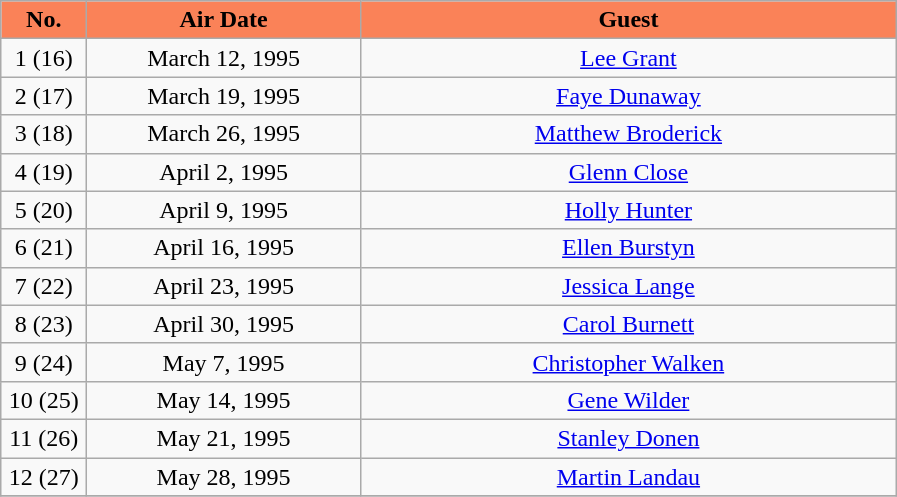<table class="wikitable" style="text-align:center;">
<tr>
<th width="50" style="background:#FA8258">No.</th>
<th width="175" style="background:#FA8258">Air Date</th>
<th width="350" style="background:#FA8258">Guest</th>
</tr>
<tr>
<td>1 (16)</td>
<td>March 12, 1995 </td>
<td><a href='#'>Lee Grant</a></td>
</tr>
<tr>
<td>2 (17)</td>
<td>March 19, 1995 </td>
<td><a href='#'>Faye Dunaway</a></td>
</tr>
<tr>
<td>3 (18)</td>
<td>March 26, 1995</td>
<td><a href='#'>Matthew Broderick</a></td>
</tr>
<tr>
<td>4 (19)</td>
<td>April 2, 1995</td>
<td><a href='#'>Glenn Close</a></td>
</tr>
<tr>
<td>5 (20)</td>
<td>April 9, 1995</td>
<td><a href='#'>Holly Hunter</a></td>
</tr>
<tr>
<td>6 (21)</td>
<td>April 16, 1995</td>
<td><a href='#'>Ellen Burstyn</a></td>
</tr>
<tr>
<td>7 (22)</td>
<td>April 23, 1995</td>
<td><a href='#'>Jessica Lange</a></td>
</tr>
<tr>
<td>8 (23)</td>
<td>April 30, 1995</td>
<td><a href='#'>Carol Burnett</a></td>
</tr>
<tr>
<td>9 (24)</td>
<td>May 7, 1995</td>
<td><a href='#'>Christopher Walken</a></td>
</tr>
<tr>
<td>10 (25)</td>
<td>May 14, 1995</td>
<td><a href='#'>Gene Wilder</a></td>
</tr>
<tr>
<td>11 (26)</td>
<td>May 21, 1995</td>
<td><a href='#'>Stanley Donen</a></td>
</tr>
<tr>
<td>12 (27)</td>
<td>May 28, 1995</td>
<td><a href='#'>Martin Landau</a></td>
</tr>
<tr>
</tr>
</table>
